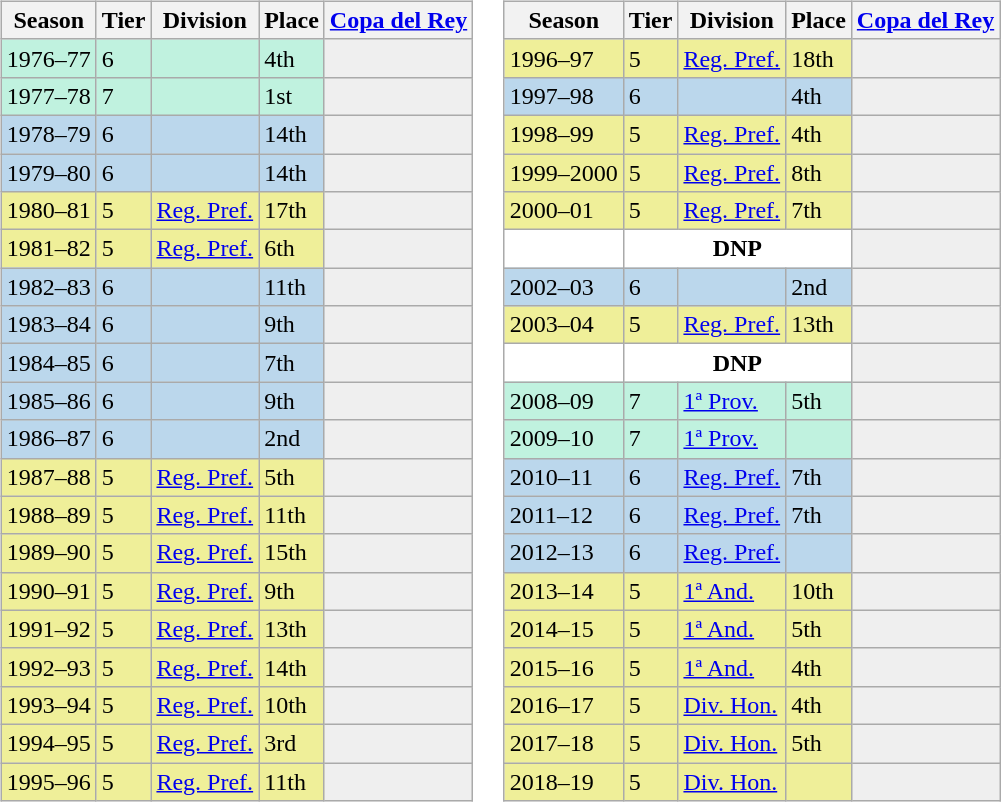<table>
<tr>
<td valign="top" width=0%><br><table class="wikitable">
<tr style="background:#f0f6fa;">
<th>Season</th>
<th>Tier</th>
<th>Division</th>
<th>Place</th>
<th><a href='#'>Copa del Rey</a></th>
</tr>
<tr>
<td style="background:#C0F2DF;">1976–77</td>
<td style="background:#C0F2DF;">6</td>
<td style="background:#C0F2DF;"></td>
<td style="background:#C0F2DF;">4th</td>
<th style="background:#efefef;"></th>
</tr>
<tr>
<td style="background:#C0F2DF;">1977–78</td>
<td style="background:#C0F2DF;">7</td>
<td style="background:#C0F2DF;"></td>
<td style="background:#C0F2DF;">1st</td>
<th style="background:#efefef;"></th>
</tr>
<tr>
<td style="background:#BBD7EC;">1978–79</td>
<td style="background:#BBD7EC;">6</td>
<td style="background:#BBD7EC;"></td>
<td style="background:#BBD7EC;">14th</td>
<th style="background:#efefef;"></th>
</tr>
<tr>
<td style="background:#BBD7EC;">1979–80</td>
<td style="background:#BBD7EC;">6</td>
<td style="background:#BBD7EC;"></td>
<td style="background:#BBD7EC;">14th</td>
<th style="background:#efefef;"></th>
</tr>
<tr>
<td style="background:#EFEF99;">1980–81</td>
<td style="background:#EFEF99;">5</td>
<td style="background:#EFEF99;"><a href='#'>Reg. Pref.</a></td>
<td style="background:#EFEF99;">17th</td>
<th style="background:#efefef;"></th>
</tr>
<tr>
<td style="background:#EFEF99;">1981–82</td>
<td style="background:#EFEF99;">5</td>
<td style="background:#EFEF99;"><a href='#'>Reg. Pref.</a></td>
<td style="background:#EFEF99;">6th</td>
<th style="background:#efefef;"></th>
</tr>
<tr>
<td style="background:#BBD7EC;">1982–83</td>
<td style="background:#BBD7EC;">6</td>
<td style="background:#BBD7EC;"></td>
<td style="background:#BBD7EC;">11th</td>
<th style="background:#efefef;"></th>
</tr>
<tr>
<td style="background:#BBD7EC;">1983–84</td>
<td style="background:#BBD7EC;">6</td>
<td style="background:#BBD7EC;"></td>
<td style="background:#BBD7EC;">9th</td>
<th style="background:#efefef;"></th>
</tr>
<tr>
<td style="background:#BBD7EC;">1984–85</td>
<td style="background:#BBD7EC;">6</td>
<td style="background:#BBD7EC;"></td>
<td style="background:#BBD7EC;">7th</td>
<th style="background:#efefef;"></th>
</tr>
<tr>
<td style="background:#BBD7EC;">1985–86</td>
<td style="background:#BBD7EC;">6</td>
<td style="background:#BBD7EC;"></td>
<td style="background:#BBD7EC;">9th</td>
<th style="background:#efefef;"></th>
</tr>
<tr>
<td style="background:#BBD7EC;">1986–87</td>
<td style="background:#BBD7EC;">6</td>
<td style="background:#BBD7EC;"></td>
<td style="background:#BBD7EC;">2nd</td>
<th style="background:#efefef;"></th>
</tr>
<tr>
<td style="background:#EFEF99;">1987–88</td>
<td style="background:#EFEF99;">5</td>
<td style="background:#EFEF99;"><a href='#'>Reg. Pref.</a></td>
<td style="background:#EFEF99;">5th</td>
<th style="background:#efefef;"></th>
</tr>
<tr>
<td style="background:#EFEF99;">1988–89</td>
<td style="background:#EFEF99;">5</td>
<td style="background:#EFEF99;"><a href='#'>Reg. Pref.</a></td>
<td style="background:#EFEF99;">11th</td>
<th style="background:#efefef;"></th>
</tr>
<tr>
<td style="background:#EFEF99;">1989–90</td>
<td style="background:#EFEF99;">5</td>
<td style="background:#EFEF99;"><a href='#'>Reg. Pref.</a></td>
<td style="background:#EFEF99;">15th</td>
<th style="background:#efefef;"></th>
</tr>
<tr>
<td style="background:#EFEF99;">1990–91</td>
<td style="background:#EFEF99;">5</td>
<td style="background:#EFEF99;"><a href='#'>Reg. Pref.</a></td>
<td style="background:#EFEF99;">9th</td>
<th style="background:#efefef;"></th>
</tr>
<tr>
<td style="background:#EFEF99;">1991–92</td>
<td style="background:#EFEF99;">5</td>
<td style="background:#EFEF99;"><a href='#'>Reg. Pref.</a></td>
<td style="background:#EFEF99;">13th</td>
<th style="background:#efefef;"></th>
</tr>
<tr>
<td style="background:#EFEF99;">1992–93</td>
<td style="background:#EFEF99;">5</td>
<td style="background:#EFEF99;"><a href='#'>Reg. Pref.</a></td>
<td style="background:#EFEF99;">14th</td>
<th style="background:#efefef;"></th>
</tr>
<tr>
<td style="background:#EFEF99;">1993–94</td>
<td style="background:#EFEF99;">5</td>
<td style="background:#EFEF99;"><a href='#'>Reg. Pref.</a></td>
<td style="background:#EFEF99;">10th</td>
<th style="background:#efefef;"></th>
</tr>
<tr>
<td style="background:#EFEF99;">1994–95</td>
<td style="background:#EFEF99;">5</td>
<td style="background:#EFEF99;"><a href='#'>Reg. Pref.</a></td>
<td style="background:#EFEF99;">3rd</td>
<th style="background:#efefef;"></th>
</tr>
<tr>
<td style="background:#EFEF99;">1995–96</td>
<td style="background:#EFEF99;">5</td>
<td style="background:#EFEF99;"><a href='#'>Reg. Pref.</a></td>
<td style="background:#EFEF99;">11th</td>
<th style="background:#efefef;"></th>
</tr>
</table>
</td>
<td valign="top" width=0%><br><table class="wikitable">
<tr style="background:#f0f6fa;">
<th>Season</th>
<th>Tier</th>
<th>Division</th>
<th>Place</th>
<th><a href='#'>Copa del Rey</a></th>
</tr>
<tr>
<td style="background:#EFEF99;">1996–97</td>
<td style="background:#EFEF99;">5</td>
<td style="background:#EFEF99;"><a href='#'>Reg. Pref.</a></td>
<td style="background:#EFEF99;">18th</td>
<th style="background:#efefef;"></th>
</tr>
<tr>
<td style="background:#BBD7EC;">1997–98</td>
<td style="background:#BBD7EC;">6</td>
<td style="background:#BBD7EC;"></td>
<td style="background:#BBD7EC;">4th</td>
<th style="background:#efefef;"></th>
</tr>
<tr>
<td style="background:#EFEF99;">1998–99</td>
<td style="background:#EFEF99;">5</td>
<td style="background:#EFEF99;"><a href='#'>Reg. Pref.</a></td>
<td style="background:#EFEF99;">4th</td>
<th style="background:#efefef;"></th>
</tr>
<tr>
<td style="background:#EFEF99;">1999–2000</td>
<td style="background:#EFEF99;">5</td>
<td style="background:#EFEF99;"><a href='#'>Reg. Pref.</a></td>
<td style="background:#EFEF99;">8th</td>
<th style="background:#efefef;"></th>
</tr>
<tr>
<td style="background:#EFEF99;">2000–01</td>
<td style="background:#EFEF99;">5</td>
<td style="background:#EFEF99;"><a href='#'>Reg. Pref.</a></td>
<td style="background:#EFEF99;">7th</td>
<th style="background:#efefef;"></th>
</tr>
<tr>
<td style="background:#FFFFFF;"></td>
<th style="background:#FFFFFF;" colspan="3">DNP</th>
<th style="background:#efefef;"></th>
</tr>
<tr>
<td style="background:#BBD7EC;">2002–03</td>
<td style="background:#BBD7EC;">6</td>
<td style="background:#BBD7EC;"></td>
<td style="background:#BBD7EC;">2nd</td>
<th style="background:#efefef;"></th>
</tr>
<tr>
<td style="background:#EFEF99;">2003–04</td>
<td style="background:#EFEF99;">5</td>
<td style="background:#EFEF99;"><a href='#'>Reg. Pref.</a></td>
<td style="background:#EFEF99;">13th</td>
<th style="background:#efefef;"></th>
</tr>
<tr>
<td style="background:#FFFFFF;"></td>
<th style="background:#FFFFFF;" colspan="3">DNP</th>
<th style="background:#efefef;"></th>
</tr>
<tr>
<td style="background:#C0F2DF;">2008–09</td>
<td style="background:#C0F2DF;">7</td>
<td style="background:#C0F2DF;"><a href='#'>1ª Prov.</a></td>
<td style="background:#C0F2DF;">5th</td>
<th style="background:#efefef;"></th>
</tr>
<tr>
<td style="background:#C0F2DF;">2009–10</td>
<td style="background:#C0F2DF;">7</td>
<td style="background:#C0F2DF;"><a href='#'>1ª Prov.</a></td>
<td style="background:#C0F2DF;"></td>
<th style="background:#efefef;"></th>
</tr>
<tr>
<td style="background:#BBD7EC;">2010–11</td>
<td style="background:#BBD7EC;">6</td>
<td style="background:#BBD7EC;"><a href='#'>Reg. Pref.</a></td>
<td style="background:#BBD7EC;">7th</td>
<th style="background:#efefef;"></th>
</tr>
<tr>
<td style="background:#BBD7EC;">2011–12</td>
<td style="background:#BBD7EC;">6</td>
<td style="background:#BBD7EC;"><a href='#'>Reg. Pref.</a></td>
<td style="background:#BBD7EC;">7th</td>
<th style="background:#efefef;"></th>
</tr>
<tr>
<td style="background:#BBD7EC;">2012–13</td>
<td style="background:#BBD7EC;">6</td>
<td style="background:#BBD7EC;"><a href='#'>Reg. Pref.</a></td>
<td style="background:#BBD7EC;"></td>
<th style="background:#efefef;"></th>
</tr>
<tr>
<td style="background:#EFEF99;">2013–14</td>
<td style="background:#EFEF99;">5</td>
<td style="background:#EFEF99;"><a href='#'>1ª And.</a></td>
<td style="background:#EFEF99;">10th</td>
<th style="background:#efefef;"></th>
</tr>
<tr>
<td style="background:#EFEF99;">2014–15</td>
<td style="background:#EFEF99;">5</td>
<td style="background:#EFEF99;"><a href='#'>1ª And.</a></td>
<td style="background:#EFEF99;">5th</td>
<th style="background:#efefef;"></th>
</tr>
<tr>
<td style="background:#EFEF99;">2015–16</td>
<td style="background:#EFEF99;">5</td>
<td style="background:#EFEF99;"><a href='#'>1ª And.</a></td>
<td style="background:#EFEF99;">4th</td>
<th style="background:#efefef;"></th>
</tr>
<tr>
<td style="background:#EFEF99;">2016–17</td>
<td style="background:#EFEF99;">5</td>
<td style="background:#EFEF99;"><a href='#'>Div. Hon.</a></td>
<td style="background:#EFEF99;">4th</td>
<th style="background:#efefef;"></th>
</tr>
<tr>
<td style="background:#EFEF99;">2017–18</td>
<td style="background:#EFEF99;">5</td>
<td style="background:#EFEF99;"><a href='#'>Div. Hon.</a></td>
<td style="background:#EFEF99;">5th</td>
<th style="background:#efefef;"></th>
</tr>
<tr>
<td style="background:#EFEF99;">2018–19</td>
<td style="background:#EFEF99;">5</td>
<td style="background:#EFEF99;"><a href='#'>Div. Hon.</a></td>
<td style="background:#EFEF99;"></td>
<th style="background:#efefef;"></th>
</tr>
</table>
</td>
</tr>
</table>
